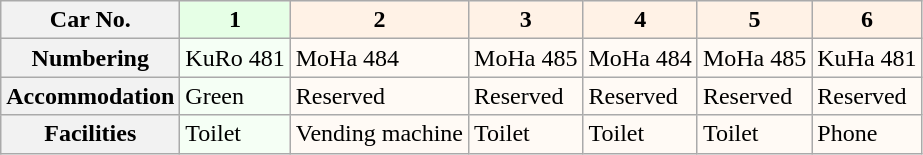<table class="wikitable">
<tr>
<th>Car No.</th>
<th style="background: #E6FFE6">1</th>
<th style="background: #FFF2E6">2</th>
<th style="background: #FFF2E6">3</th>
<th style="background: #FFF2E6">4</th>
<th style="background: #FFF2E6">5</th>
<th style="background: #FFF2E6">6</th>
</tr>
<tr>
<th>Numbering</th>
<td style="background: #F5FFF5">KuRo 481</td>
<td style="background: #FFFAF5">MoHa 484</td>
<td style="background: #FFFAF5">MoHa 485</td>
<td style="background: #FFFAF5">MoHa 484</td>
<td style="background: #FFFAF5">MoHa 485</td>
<td style="background: #FFFAF5">KuHa 481</td>
</tr>
<tr>
<th>Accommodation</th>
<td style="background: #F5FFF5"> Green</td>
<td style="background: #FFFAF5"> Reserved</td>
<td style="background: #FFFAF5"> Reserved</td>
<td style="background: #FFFAF5"> Reserved</td>
<td style="background: #FFFAF5"> Reserved</td>
<td style="background: #FFFAF5"> Reserved</td>
</tr>
<tr>
<th>Facilities</th>
<td style="background: #F5FFF5">Toilet</td>
<td style="background: #FFFAF5">Vending machine</td>
<td style="background: #FFFAF5">Toilet</td>
<td style="background: #FFFAF5">Toilet</td>
<td style="background: #FFFAF5">Toilet</td>
<td style="background: #FFFAF5">Phone</td>
</tr>
</table>
